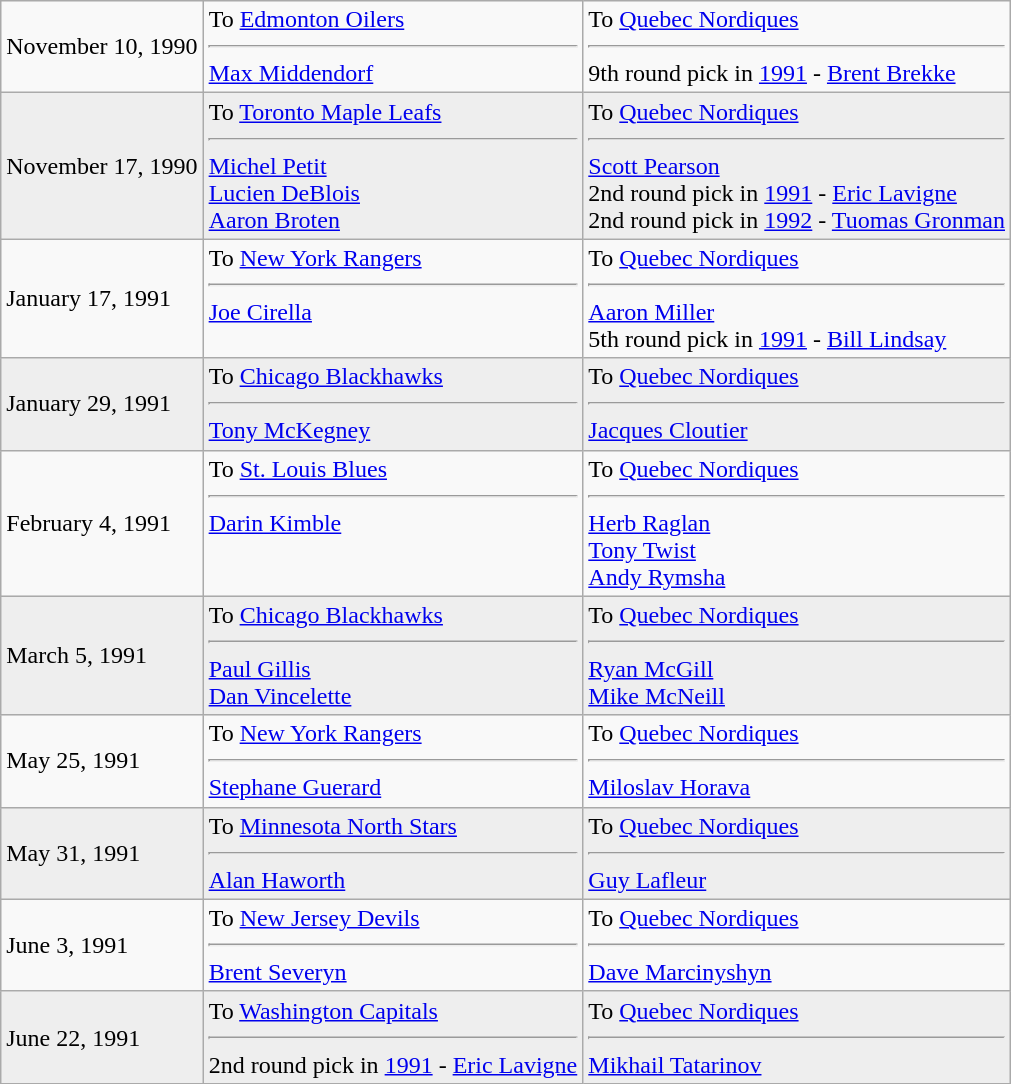<table class="wikitable">
<tr>
<td>November 10, 1990</td>
<td valign="top">To <a href='#'>Edmonton Oilers</a><hr><a href='#'>Max Middendorf</a></td>
<td valign="top">To <a href='#'>Quebec Nordiques</a><hr>9th round pick in <a href='#'>1991</a> - <a href='#'>Brent Brekke</a></td>
</tr>
<tr style="background:#eee;">
<td>November 17, 1990</td>
<td valign="top">To <a href='#'>Toronto Maple Leafs</a><hr><a href='#'>Michel Petit</a> <br> <a href='#'>Lucien DeBlois</a> <br> <a href='#'>Aaron Broten</a></td>
<td valign="top">To <a href='#'>Quebec Nordiques</a><hr><a href='#'>Scott Pearson</a> <br> 2nd round pick in <a href='#'>1991</a> - <a href='#'>Eric Lavigne</a> <br> 2nd round pick in <a href='#'>1992</a> - <a href='#'>Tuomas Gronman</a></td>
</tr>
<tr>
<td>January 17, 1991</td>
<td valign="top">To <a href='#'>New York Rangers</a><hr><a href='#'>Joe Cirella</a></td>
<td valign="top">To <a href='#'>Quebec Nordiques</a><hr><a href='#'>Aaron Miller</a> <br> 5th round pick in <a href='#'>1991</a> - <a href='#'>Bill Lindsay</a></td>
</tr>
<tr style="background:#eee;">
<td>January 29, 1991</td>
<td valign="top">To <a href='#'>Chicago Blackhawks</a><hr><a href='#'>Tony McKegney</a></td>
<td valign="top">To <a href='#'>Quebec Nordiques</a><hr><a href='#'>Jacques Cloutier</a></td>
</tr>
<tr>
<td>February 4, 1991</td>
<td valign="top">To <a href='#'>St. Louis Blues</a><hr><a href='#'>Darin Kimble</a></td>
<td valign="top">To <a href='#'>Quebec Nordiques</a><hr><a href='#'>Herb Raglan</a> <br> <a href='#'>Tony Twist</a> <br> <a href='#'>Andy Rymsha</a></td>
</tr>
<tr style="background:#eee;">
<td>March 5, 1991</td>
<td valign="top">To <a href='#'>Chicago Blackhawks</a><hr><a href='#'>Paul Gillis</a> <br> <a href='#'>Dan Vincelette</a></td>
<td valign="top">To <a href='#'>Quebec Nordiques</a><hr><a href='#'>Ryan McGill</a> <br> <a href='#'>Mike McNeill</a></td>
</tr>
<tr>
<td>May 25, 1991</td>
<td valign="top">To <a href='#'>New York Rangers</a><hr><a href='#'>Stephane Guerard</a></td>
<td valign="top">To <a href='#'>Quebec Nordiques</a><hr><a href='#'>Miloslav Horava</a></td>
</tr>
<tr style="background:#eee;">
<td>May 31, 1991</td>
<td valign="top">To <a href='#'>Minnesota North Stars</a><hr><a href='#'>Alan Haworth</a></td>
<td valign="top">To <a href='#'>Quebec Nordiques</a><hr><a href='#'>Guy Lafleur</a></td>
</tr>
<tr>
<td>June 3, 1991</td>
<td valign="top">To <a href='#'>New Jersey Devils</a><hr><a href='#'>Brent Severyn</a></td>
<td valign="top">To <a href='#'>Quebec Nordiques</a><hr><a href='#'>Dave Marcinyshyn</a></td>
</tr>
<tr style="background:#eee;">
<td>June 22, 1991</td>
<td valign="top">To <a href='#'>Washington Capitals</a><hr>2nd round pick in <a href='#'>1991</a> - <a href='#'>Eric Lavigne</a></td>
<td valign="top">To <a href='#'>Quebec Nordiques</a><hr><a href='#'>Mikhail Tatarinov</a></td>
</tr>
</table>
